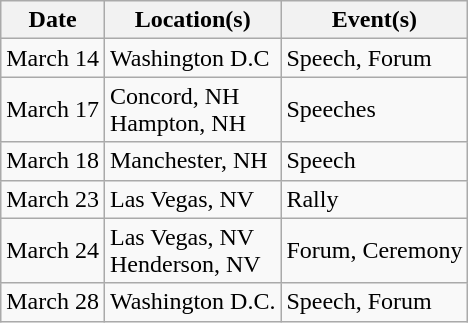<table class="wikitable">
<tr>
<th>Date</th>
<th>Location(s)</th>
<th>Event(s)</th>
</tr>
<tr>
<td>March 14</td>
<td>Washington D.C</td>
<td>Speech, Forum</td>
</tr>
<tr>
<td>March 17</td>
<td>Concord, NH <br> Hampton, NH</td>
<td>Speeches</td>
</tr>
<tr>
<td>March 18</td>
<td>Manchester, NH</td>
<td>Speech</td>
</tr>
<tr>
<td>March 23</td>
<td>Las Vegas, NV</td>
<td>Rally</td>
</tr>
<tr>
<td>March 24</td>
<td>Las Vegas, NV <br> Henderson, NV</td>
<td>Forum, Ceremony</td>
</tr>
<tr>
<td>March 28</td>
<td>Washington D.C.</td>
<td>Speech, Forum</td>
</tr>
</table>
